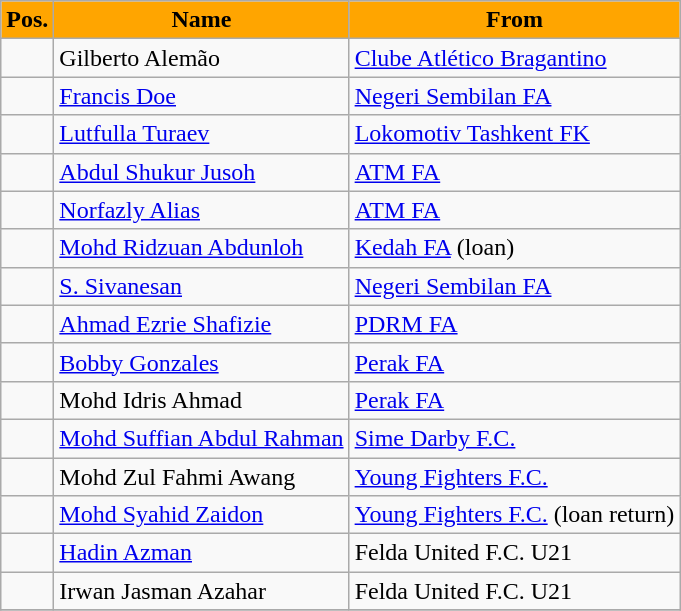<table class="wikitable sortable">
<tr>
<th style="background:Orange; color:Black;">Pos.</th>
<th style="background:Orange; color:Black;">Name</th>
<th style="background:Orange; color:Black;">From</th>
</tr>
<tr>
<td></td>
<td> Gilberto Alemão</td>
<td> <a href='#'>Clube Atlético Bragantino</a></td>
</tr>
<tr>
<td></td>
<td> <a href='#'>Francis Doe</a></td>
<td> <a href='#'>Negeri Sembilan FA</a></td>
</tr>
<tr>
<td></td>
<td> <a href='#'>Lutfulla Turaev</a></td>
<td> <a href='#'>Lokomotiv Tashkent FK</a></td>
</tr>
<tr>
<td></td>
<td> <a href='#'>Abdul Shukur Jusoh</a></td>
<td> <a href='#'>ATM FA</a></td>
</tr>
<tr>
<td></td>
<td> <a href='#'>Norfazly Alias</a></td>
<td> <a href='#'>ATM FA</a></td>
</tr>
<tr>
<td></td>
<td> <a href='#'>Mohd Ridzuan Abdunloh</a></td>
<td> <a href='#'>Kedah FA</a> (loan)</td>
</tr>
<tr>
<td></td>
<td> <a href='#'>S. Sivanesan</a></td>
<td> <a href='#'>Negeri Sembilan FA</a></td>
</tr>
<tr>
<td></td>
<td> <a href='#'>Ahmad Ezrie Shafizie</a></td>
<td> <a href='#'>PDRM FA</a></td>
</tr>
<tr>
<td></td>
<td> <a href='#'>Bobby Gonzales</a></td>
<td> <a href='#'>Perak FA</a></td>
</tr>
<tr>
<td></td>
<td> Mohd Idris Ahmad</td>
<td> <a href='#'>Perak FA</a></td>
</tr>
<tr>
<td></td>
<td> <a href='#'>Mohd Suffian Abdul Rahman</a></td>
<td> <a href='#'>Sime Darby F.C.</a></td>
</tr>
<tr>
<td></td>
<td> Mohd Zul Fahmi Awang</td>
<td> <a href='#'>Young Fighters F.C.</a></td>
</tr>
<tr>
<td></td>
<td> <a href='#'>Mohd Syahid Zaidon</a></td>
<td> <a href='#'>Young Fighters F.C.</a> (loan return)</td>
</tr>
<tr>
<td></td>
<td> <a href='#'>Hadin Azman</a></td>
<td> Felda United F.C. U21</td>
</tr>
<tr>
<td></td>
<td> Irwan Jasman Azahar</td>
<td> Felda United F.C. U21</td>
</tr>
<tr>
</tr>
</table>
